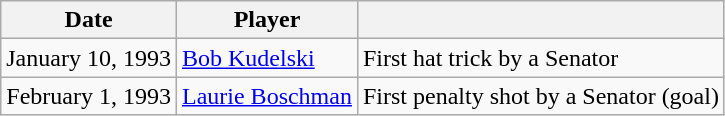<table class="wikitable">
<tr>
<th>Date</th>
<th>Player</th>
<th></th>
</tr>
<tr>
<td>January 10, 1993</td>
<td><a href='#'>Bob Kudelski</a></td>
<td>First hat trick by a Senator</td>
</tr>
<tr>
<td>February 1, 1993</td>
<td><a href='#'>Laurie Boschman</a></td>
<td>First penalty shot by a Senator (goal)</td>
</tr>
</table>
